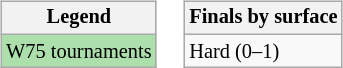<table>
<tr valign=top>
<td><br><table class="wikitable" style="font-size:85%;">
<tr>
<th>Legend</th>
</tr>
<tr style="background:#addfad;">
<td>W75 tournaments</td>
</tr>
</table>
</td>
<td><br><table class="wikitable" style="font-size:85%;">
<tr>
<th>Finals by surface</th>
</tr>
<tr>
<td>Hard (0–1)</td>
</tr>
</table>
</td>
</tr>
</table>
